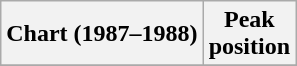<table class="wikitable plainrowheaders" style="text-align:center">
<tr>
<th scope="col">Chart (1987–1988)</th>
<th scope="col">Peak<br>position</th>
</tr>
<tr>
</tr>
</table>
